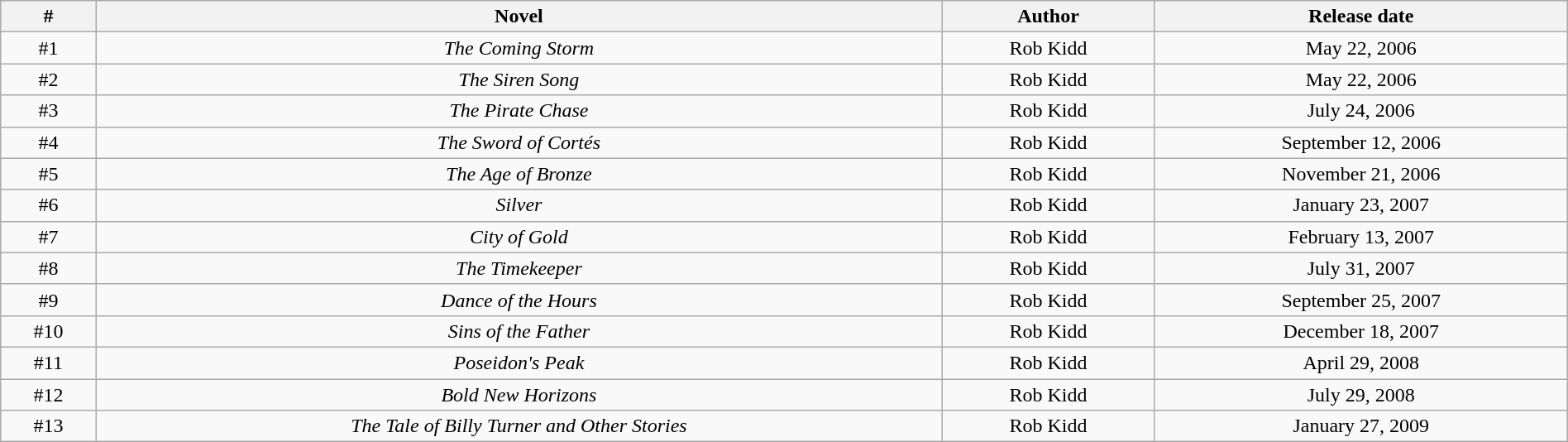<table class="wikitable sortable" width="100%" border="1" style="font-size: 100%; text-align:center">
<tr>
<th>#</th>
<th>Novel</th>
<th>Author</th>
<th>Release date</th>
</tr>
<tr>
<td>#1</td>
<td><em>The Coming Storm</em></td>
<td>Rob Kidd</td>
<td>May 22, 2006</td>
</tr>
<tr>
<td>#2</td>
<td><em>The Siren Song</em></td>
<td>Rob Kidd</td>
<td>May 22, 2006</td>
</tr>
<tr>
<td>#3</td>
<td><em>The Pirate Chase</em></td>
<td>Rob Kidd</td>
<td>July 24, 2006</td>
</tr>
<tr>
<td>#4</td>
<td><em>The Sword of Cortés</em></td>
<td>Rob Kidd</td>
<td>September 12, 2006</td>
</tr>
<tr>
<td>#5</td>
<td><em>The Age of Bronze</em></td>
<td>Rob Kidd</td>
<td>November 21, 2006</td>
</tr>
<tr>
<td>#6</td>
<td><em>Silver</em></td>
<td>Rob Kidd</td>
<td>January 23, 2007</td>
</tr>
<tr>
<td>#7</td>
<td><em>City of Gold</em></td>
<td>Rob Kidd</td>
<td>February 13, 2007</td>
</tr>
<tr>
<td>#8</td>
<td><em>The Timekeeper</em></td>
<td>Rob Kidd</td>
<td>July 31, 2007</td>
</tr>
<tr>
<td>#9</td>
<td><em>Dance of the Hours</em></td>
<td>Rob Kidd</td>
<td>September 25, 2007</td>
</tr>
<tr>
<td>#10</td>
<td><em>Sins of the Father</em></td>
<td>Rob Kidd</td>
<td>December 18, 2007</td>
</tr>
<tr>
<td>#11</td>
<td><em>Poseidon's Peak</em></td>
<td>Rob Kidd</td>
<td>April 29, 2008</td>
</tr>
<tr>
<td>#12</td>
<td><em>Bold New Horizons</em></td>
<td>Rob Kidd</td>
<td>July 29, 2008</td>
</tr>
<tr>
<td>#13</td>
<td><em>The Tale of Billy Turner and Other Stories</em></td>
<td>Rob Kidd</td>
<td>January 27, 2009</td>
</tr>
</table>
